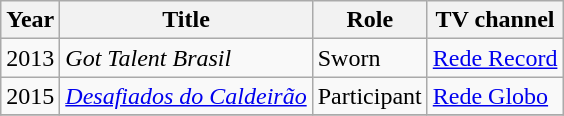<table class="wikitable">
<tr>
<th>Year</th>
<th>Title</th>
<th>Role</th>
<th>TV channel</th>
</tr>
<tr>
<td>2013</td>
<td><em>Got Talent Brasil</em></td>
<td>Sworn</td>
<td><a href='#'>Rede Record</a></td>
</tr>
<tr>
<td>2015</td>
<td><em><a href='#'>Desafiados do Caldeirão</a></em></td>
<td>Participant</td>
<td><a href='#'>Rede Globo</a></td>
</tr>
<tr>
</tr>
</table>
